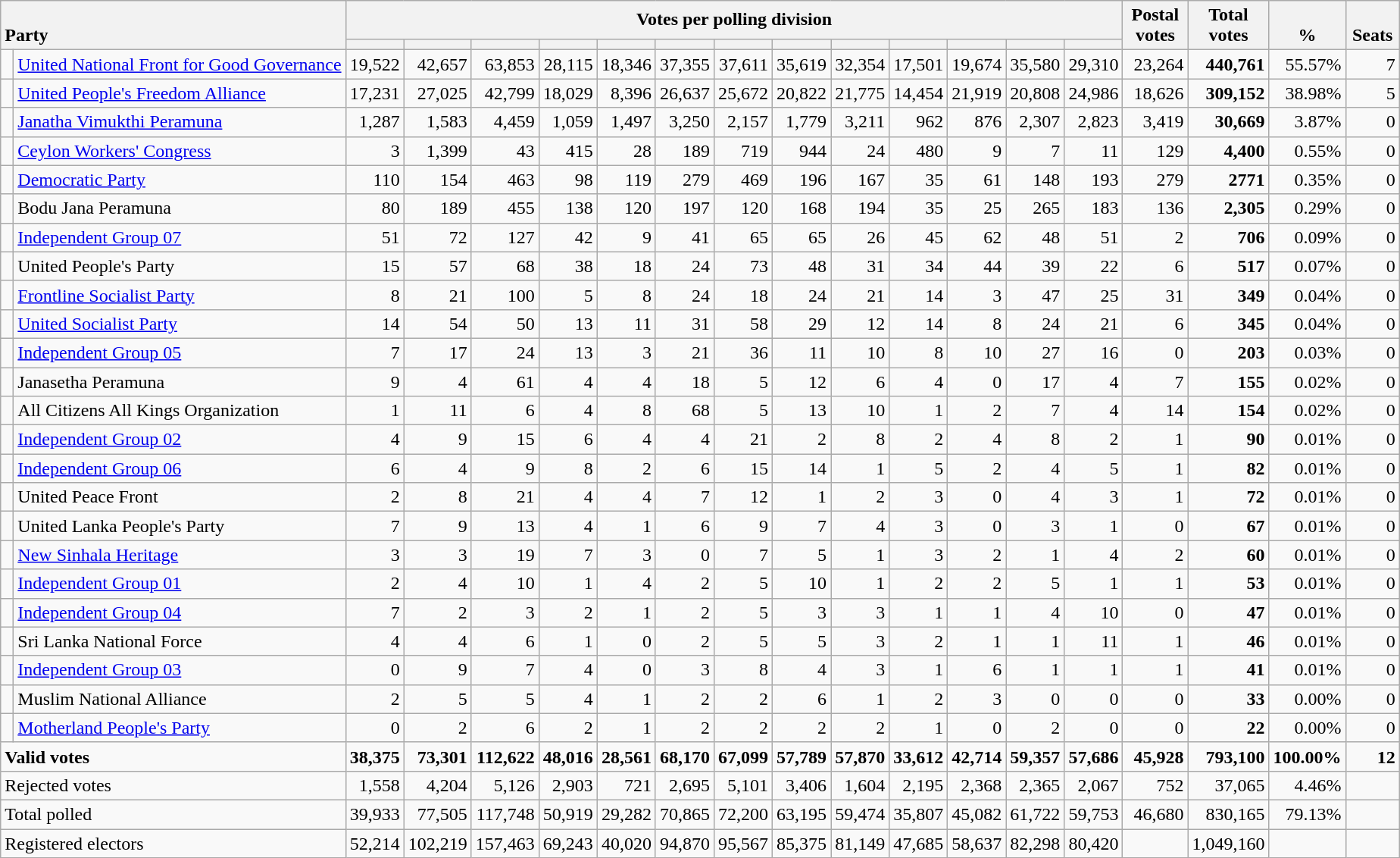<table class="wikitable" border="1" style="text-align:right;">
<tr>
<th style="text-align:left; vertical-align:bottom;" rowspan="2" colspan="2">Party</th>
<th colspan=13>Votes per polling division</th>
<th rowspan="2" style="vertical-align:bottom; text-align:center; width:50px;">Postal<br>votes</th>
<th rowspan="2" style="vertical-align:bottom; text-align:center; width:50px;">Total votes</th>
<th rowspan="2" style="vertical-align:bottom; text-align:center; width:50px;">%</th>
<th rowspan="2" style="vertical-align:bottom; text-align:center; width:40px;">Seats</th>
</tr>
<tr>
<th></th>
<th></th>
<th></th>
<th></th>
<th></th>
<th></th>
<th></th>
<th></th>
<th></th>
<th></th>
<th></th>
<th></th>
<th></th>
</tr>
<tr>
<td bgcolor=> </td>
<td align=left><a href='#'>United National Front for Good Governance</a></td>
<td>19,522</td>
<td>42,657</td>
<td>63,853</td>
<td>28,115</td>
<td>18,346</td>
<td>37,355</td>
<td>37,611</td>
<td>35,619</td>
<td>32,354</td>
<td>17,501</td>
<td>19,674</td>
<td>35,580</td>
<td>29,310</td>
<td>23,264</td>
<td><strong>440,761</strong></td>
<td>55.57%</td>
<td>7</td>
</tr>
<tr>
<td bgcolor=> </td>
<td align=left><a href='#'>United People's Freedom Alliance</a></td>
<td>17,231</td>
<td>27,025</td>
<td>42,799</td>
<td>18,029</td>
<td>8,396</td>
<td>26,637</td>
<td>25,672</td>
<td>20,822</td>
<td>21,775</td>
<td>14,454</td>
<td>21,919</td>
<td>20,808</td>
<td>24,986</td>
<td>18,626</td>
<td><strong>309,152</strong></td>
<td>38.98%</td>
<td>5</td>
</tr>
<tr>
<td bgcolor=> </td>
<td align=left><a href='#'>Janatha Vimukthi Peramuna</a></td>
<td>1,287</td>
<td>1,583</td>
<td>4,459</td>
<td>1,059</td>
<td>1,497</td>
<td>3,250</td>
<td>2,157</td>
<td>1,779</td>
<td>3,211</td>
<td>962</td>
<td>876</td>
<td>2,307</td>
<td>2,823</td>
<td>3,419</td>
<td><strong>30,669</strong></td>
<td>3.87%</td>
<td>0</td>
</tr>
<tr>
<td bgcolor=> </td>
<td align=left><a href='#'>Ceylon Workers' Congress</a></td>
<td>3</td>
<td>1,399</td>
<td>43</td>
<td>415</td>
<td>28</td>
<td>189</td>
<td>719</td>
<td>944</td>
<td>24</td>
<td>480</td>
<td>9</td>
<td>7</td>
<td>11</td>
<td>129</td>
<td><strong>4,400</strong></td>
<td>0.55%</td>
<td>0</td>
</tr>
<tr>
<td bgcolor=> </td>
<td align=left><a href='#'>Democratic Party</a></td>
<td>110</td>
<td>154</td>
<td>463</td>
<td>98</td>
<td>119</td>
<td>279</td>
<td>469</td>
<td>196</td>
<td>167</td>
<td>35</td>
<td>61</td>
<td>148</td>
<td>193</td>
<td>279</td>
<td><strong>2771</strong></td>
<td>0.35%</td>
<td>0</td>
</tr>
<tr>
<td bgcolor=> </td>
<td align=left>Bodu Jana Peramuna</td>
<td>80</td>
<td>189</td>
<td>455</td>
<td>138</td>
<td>120</td>
<td>197</td>
<td>120</td>
<td>168</td>
<td>194</td>
<td>35</td>
<td>25</td>
<td>265</td>
<td>183</td>
<td>136</td>
<td><strong>2,305</strong></td>
<td>0.29%</td>
<td>0</td>
</tr>
<tr>
<td bgcolor=> </td>
<td align=left><a href='#'>Independent Group 07</a></td>
<td>51</td>
<td>72</td>
<td>127</td>
<td>42</td>
<td>9</td>
<td>41</td>
<td>65</td>
<td>65</td>
<td>26</td>
<td>45</td>
<td>62</td>
<td>48</td>
<td>51</td>
<td>2</td>
<td><strong>706</strong></td>
<td>0.09%</td>
<td>0</td>
</tr>
<tr>
<td bgcolor=> </td>
<td align=left>United People's Party</td>
<td>15</td>
<td>57</td>
<td>68</td>
<td>38</td>
<td>18</td>
<td>24</td>
<td>73</td>
<td>48</td>
<td>31</td>
<td>34</td>
<td>44</td>
<td>39</td>
<td>22</td>
<td>6</td>
<td><strong>517</strong></td>
<td>0.07%</td>
<td>0</td>
</tr>
<tr>
<td bgcolor=> </td>
<td align=left><a href='#'>Frontline Socialist Party</a></td>
<td>8</td>
<td>21</td>
<td>100</td>
<td>5</td>
<td>8</td>
<td>24</td>
<td>18</td>
<td>24</td>
<td>21</td>
<td>14</td>
<td>3</td>
<td>47</td>
<td>25</td>
<td>31</td>
<td><strong>349</strong></td>
<td>0.04%</td>
<td>0</td>
</tr>
<tr>
<td bgcolor=> </td>
<td align=left><a href='#'>United Socialist Party</a></td>
<td>14</td>
<td>54</td>
<td>50</td>
<td>13</td>
<td>11</td>
<td>31</td>
<td>58</td>
<td>29</td>
<td>12</td>
<td>14</td>
<td>8</td>
<td>24</td>
<td>21</td>
<td>6</td>
<td><strong>345</strong></td>
<td>0.04%</td>
<td>0</td>
</tr>
<tr>
<td bgcolor=> </td>
<td align=left><a href='#'>Independent Group 05</a></td>
<td>7</td>
<td>17</td>
<td>24</td>
<td>13</td>
<td>3</td>
<td>21</td>
<td>36</td>
<td>11</td>
<td>10</td>
<td>8</td>
<td>10</td>
<td>27</td>
<td>16</td>
<td>0</td>
<td><strong>203</strong></td>
<td>0.03%</td>
<td>0</td>
</tr>
<tr>
<td bgcolor=> </td>
<td align=left>Janasetha Peramuna</td>
<td>9</td>
<td>4</td>
<td>61</td>
<td>4</td>
<td>4</td>
<td>18</td>
<td>5</td>
<td>12</td>
<td>6</td>
<td>4</td>
<td>0</td>
<td>17</td>
<td>4</td>
<td>7</td>
<td><strong>155</strong></td>
<td>0.02%</td>
<td>0</td>
</tr>
<tr>
<td bgcolor=> </td>
<td align=left>All Citizens All Kings Organization</td>
<td>1</td>
<td>11</td>
<td>6</td>
<td>4</td>
<td>8</td>
<td>68</td>
<td>5</td>
<td>13</td>
<td>10</td>
<td>1</td>
<td>2</td>
<td>7</td>
<td>4</td>
<td>14</td>
<td><strong>154</strong></td>
<td>0.02%</td>
<td>0</td>
</tr>
<tr>
<td bgcolor=> </td>
<td align=left><a href='#'>Independent Group 02</a></td>
<td>4</td>
<td>9</td>
<td>15</td>
<td>6</td>
<td>4</td>
<td>4</td>
<td>21</td>
<td>2</td>
<td>8</td>
<td>2</td>
<td>4</td>
<td>8</td>
<td>2</td>
<td>1</td>
<td><strong>90</strong></td>
<td>0.01%</td>
<td>0</td>
</tr>
<tr>
<td bgcolor=> </td>
<td align=left><a href='#'>Independent Group 06</a></td>
<td>6</td>
<td>4</td>
<td>9</td>
<td>8</td>
<td>2</td>
<td>6</td>
<td>15</td>
<td>14</td>
<td>1</td>
<td>5</td>
<td>2</td>
<td>4</td>
<td>5</td>
<td>1</td>
<td><strong>82</strong></td>
<td>0.01%</td>
<td>0</td>
</tr>
<tr>
<td bgcolor=> </td>
<td align=left>United Peace Front</td>
<td>2</td>
<td>8</td>
<td>21</td>
<td>4</td>
<td>4</td>
<td>7</td>
<td>12</td>
<td>1</td>
<td>2</td>
<td>3</td>
<td>0</td>
<td>4</td>
<td>3</td>
<td>1</td>
<td><strong>72</strong></td>
<td>0.01%</td>
<td>0</td>
</tr>
<tr>
<td bgcolor=> </td>
<td align=left>United Lanka People's Party</td>
<td>7</td>
<td>9</td>
<td>13</td>
<td>4</td>
<td>1</td>
<td>6</td>
<td>9</td>
<td>7</td>
<td>4</td>
<td>3</td>
<td>0</td>
<td>3</td>
<td>1</td>
<td>0</td>
<td><strong>67</strong></td>
<td>0.01%</td>
<td>0</td>
</tr>
<tr>
<td bgcolor=> </td>
<td align=left><a href='#'>New Sinhala Heritage</a></td>
<td>3</td>
<td>3</td>
<td>19</td>
<td>7</td>
<td>3</td>
<td>0</td>
<td>7</td>
<td>5</td>
<td>1</td>
<td>3</td>
<td>2</td>
<td>1</td>
<td>4</td>
<td>2</td>
<td><strong>60</strong></td>
<td>0.01%</td>
<td>0</td>
</tr>
<tr>
<td bgcolor=> </td>
<td align=left><a href='#'>Independent Group 01</a></td>
<td>2</td>
<td>4</td>
<td>10</td>
<td>1</td>
<td>4</td>
<td>2</td>
<td>5</td>
<td>10</td>
<td>1</td>
<td>2</td>
<td>2</td>
<td>5</td>
<td>1</td>
<td>1</td>
<td><strong>53</strong></td>
<td>0.01%</td>
<td>0</td>
</tr>
<tr>
<td bgcolor=> </td>
<td align=left><a href='#'>Independent Group 04</a></td>
<td>7</td>
<td>2</td>
<td>3</td>
<td>2</td>
<td>1</td>
<td>2</td>
<td>5</td>
<td>3</td>
<td>3</td>
<td>1</td>
<td>1</td>
<td>4</td>
<td>10</td>
<td>0</td>
<td><strong>47</strong></td>
<td>0.01%</td>
<td>0</td>
</tr>
<tr>
<td bgcolor=> </td>
<td align=left>Sri Lanka National Force</td>
<td>4</td>
<td>4</td>
<td>6</td>
<td>1</td>
<td>0</td>
<td>2</td>
<td>5</td>
<td>5</td>
<td>3</td>
<td>2</td>
<td>1</td>
<td>1</td>
<td>11</td>
<td>1</td>
<td><strong>46</strong></td>
<td>0.01%</td>
<td>0</td>
</tr>
<tr>
<td bgcolor=> </td>
<td align=left><a href='#'>Independent Group 03</a></td>
<td>0</td>
<td>9</td>
<td>7</td>
<td>4</td>
<td>0</td>
<td>3</td>
<td>8</td>
<td>4</td>
<td>3</td>
<td>1</td>
<td>6</td>
<td>1</td>
<td>1</td>
<td>1</td>
<td><strong>41</strong></td>
<td>0.01%</td>
<td>0</td>
</tr>
<tr>
<td bgcolor=> </td>
<td align=left>Muslim National Alliance</td>
<td>2</td>
<td>5</td>
<td>5</td>
<td>4</td>
<td>1</td>
<td>2</td>
<td>2</td>
<td>6</td>
<td>1</td>
<td>2</td>
<td>3</td>
<td>0</td>
<td>0</td>
<td>0</td>
<td><strong>33</strong></td>
<td>0.00%</td>
<td>0</td>
</tr>
<tr>
<td bgcolor=> </td>
<td align=left><a href='#'>Motherland People's Party</a></td>
<td>0</td>
<td>2</td>
<td>6</td>
<td>2</td>
<td>1</td>
<td>2</td>
<td>2</td>
<td>2</td>
<td>2</td>
<td>1</td>
<td>0</td>
<td>2</td>
<td>0</td>
<td>0</td>
<td><strong>22</strong></td>
<td>0.00%</td>
<td>0</td>
</tr>
<tr>
<td align=left colspan=2><strong>Valid votes</strong></td>
<td><strong>38,375</strong></td>
<td><strong>73,301</strong></td>
<td><strong>112,622</strong></td>
<td><strong>48,016</strong></td>
<td><strong>28,561</strong></td>
<td><strong>68,170</strong></td>
<td><strong>67,099</strong></td>
<td><strong>57,789</strong></td>
<td><strong>57,870</strong></td>
<td><strong>33,612</strong></td>
<td><strong>42,714</strong></td>
<td><strong>59,357</strong></td>
<td><strong>57,686</strong></td>
<td><strong>45,928</strong></td>
<td><strong>793,100</strong></td>
<td><strong>100.00%</strong></td>
<td><strong>12</strong></td>
</tr>
<tr>
<td align=left colspan=2>Rejected votes</td>
<td>1,558</td>
<td>4,204</td>
<td>5,126</td>
<td>2,903</td>
<td>721</td>
<td>2,695</td>
<td>5,101</td>
<td>3,406</td>
<td>1,604</td>
<td>2,195</td>
<td>2,368</td>
<td>2,365</td>
<td>2,067</td>
<td>752</td>
<td>37,065</td>
<td>4.46%</td>
<td></td>
</tr>
<tr>
<td align=left colspan=2>Total polled</td>
<td>39,933</td>
<td>77,505</td>
<td>117,748</td>
<td>50,919</td>
<td>29,282</td>
<td>70,865</td>
<td>72,200</td>
<td>63,195</td>
<td>59,474</td>
<td>35,807</td>
<td>45,082</td>
<td>61,722</td>
<td>59,753</td>
<td>46,680</td>
<td>830,165</td>
<td>79.13%</td>
<td></td>
</tr>
<tr>
<td align=left colspan=2>Registered electors</td>
<td>52,214</td>
<td>102,219</td>
<td>157,463</td>
<td>69,243</td>
<td>40,020</td>
<td>94,870</td>
<td>95,567</td>
<td>85,375</td>
<td>81,149</td>
<td>47,685</td>
<td>58,637</td>
<td>82,298</td>
<td>80,420</td>
<td></td>
<td>1,049,160</td>
<td></td>
<td></td>
</tr>
</table>
